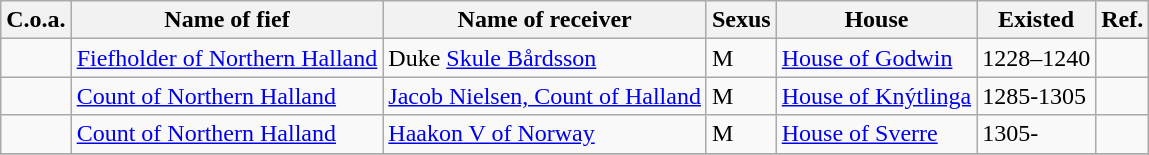<table class="wikitable sortable">
<tr>
<th>C.o.a.</th>
<th>Name of fief</th>
<th>Name of receiver</th>
<th>Sexus</th>
<th>House</th>
<th>Existed</th>
<th>Ref.</th>
</tr>
<tr>
<td></td>
<td><a href='#'>Fiefholder of Northern Halland</a></td>
<td>Duke <a href='#'>Skule Bårdsson</a></td>
<td>M</td>
<td><a href='#'>House of Godwin</a></td>
<td>1228–1240</td>
<td></td>
</tr>
<tr>
<td></td>
<td><a href='#'>Count of Northern Halland</a></td>
<td><a href='#'>Jacob Nielsen, Count of Halland</a></td>
<td>M</td>
<td><a href='#'>House of Knýtlinga</a></td>
<td>1285-1305</td>
<td></td>
</tr>
<tr>
<td></td>
<td><a href='#'>Count of Northern Halland</a></td>
<td><a href='#'>Haakon V of Norway</a></td>
<td>M</td>
<td><a href='#'>House of Sverre</a></td>
<td>1305-</td>
<td></td>
</tr>
<tr>
</tr>
</table>
